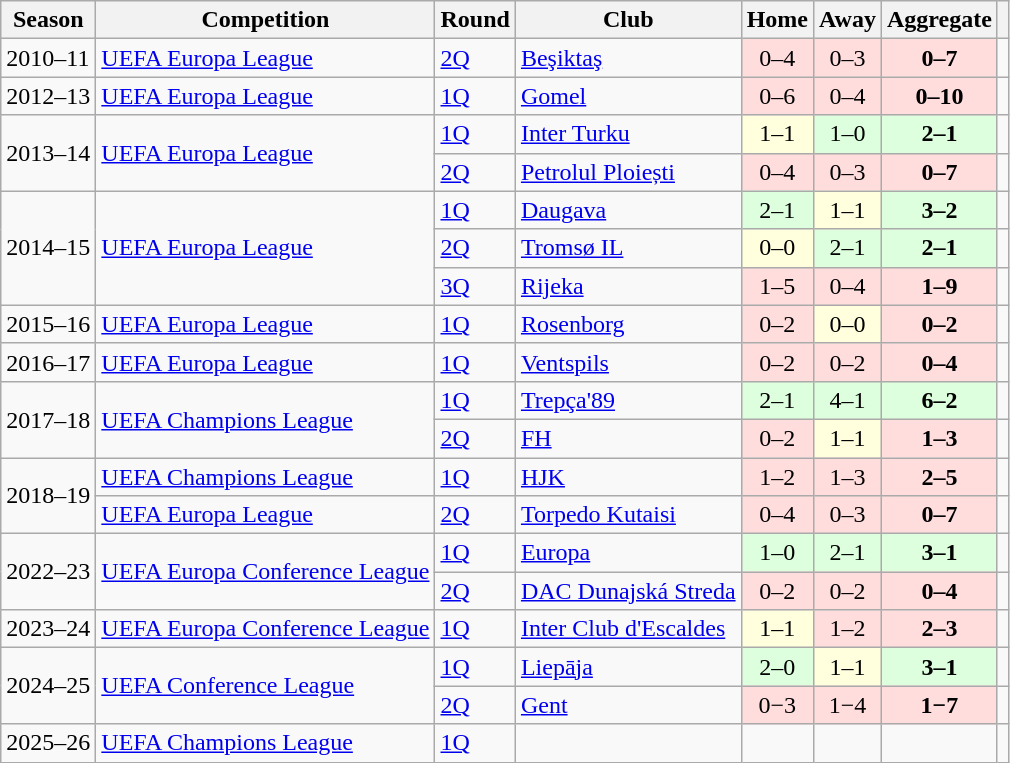<table class="wikitable">
<tr>
<th>Season</th>
<th>Competition</th>
<th>Round</th>
<th>Club</th>
<th>Home</th>
<th>Away</th>
<th>Aggregate</th>
<th></th>
</tr>
<tr>
<td>2010–11</td>
<td><a href='#'>UEFA Europa League</a></td>
<td><a href='#'>2Q</a></td>
<td> <a href='#'>Beşiktaş</a></td>
<td bgcolor="#ffdddd" style="text-align:center;">0–4</td>
<td bgcolor="#ffdddd" style="text-align:center;">0–3</td>
<td bgcolor="#ffdddd" style="text-align:center;"><strong>0–7</strong></td>
<td></td>
</tr>
<tr>
<td>2012–13</td>
<td><a href='#'>UEFA Europa League</a></td>
<td><a href='#'>1Q</a></td>
<td> <a href='#'>Gomel</a></td>
<td bgcolor="#ffdddd" style="text-align:center;">0–6</td>
<td bgcolor="#ffdddd" style="text-align:center;">0–4</td>
<td bgcolor="#ffdddd" style="text-align:center;"><strong>0–10</strong></td>
<td></td>
</tr>
<tr>
<td rowspan="2">2013–14</td>
<td rowspan="2"><a href='#'>UEFA Europa League</a></td>
<td><a href='#'>1Q</a></td>
<td> <a href='#'>Inter Turku</a></td>
<td bgcolor="#ffffdd" style="text-align:center;">1–1</td>
<td bgcolor="#ddffdd" style="text-align:center;">1–0</td>
<td bgcolor="#ddffdd" style="text-align:center;"><strong>2–1</strong></td>
<td></td>
</tr>
<tr>
<td><a href='#'>2Q</a></td>
<td> <a href='#'>Petrolul Ploiești</a></td>
<td bgcolor="#ffdddd" style="text-align:center;">0–4</td>
<td bgcolor="#ffdddd" style="text-align:center;">0–3</td>
<td bgcolor="#ffdddd" style="text-align:center;"><strong>0–7</strong></td>
<td></td>
</tr>
<tr>
<td rowspan="3">2014–15</td>
<td rowspan="3"><a href='#'>UEFA Europa League</a></td>
<td><a href='#'>1Q</a></td>
<td> <a href='#'>Daugava</a></td>
<td bgcolor="#ddffdd" style="text-align:center;">2–1</td>
<td bgcolor="#ffffdd" style="text-align:center;">1–1</td>
<td bgcolor="#ddffdd" style="text-align:center;"><strong>3–2</strong></td>
<td></td>
</tr>
<tr>
<td><a href='#'>2Q</a></td>
<td> <a href='#'>Tromsø IL</a></td>
<td bgcolor="#ffffdd" style="text-align:center;">0–0</td>
<td bgcolor="#ddffdd" style="text-align:center;">2–1</td>
<td bgcolor="#ddffdd" style="text-align:center;"><strong>2–1</strong></td>
<td></td>
</tr>
<tr>
<td><a href='#'>3Q</a></td>
<td> <a href='#'>Rijeka</a></td>
<td bgcolor="#ffdddd" style="text-align:center;">1–5</td>
<td bgcolor="#ffdddd" style="text-align:center;">0–4</td>
<td bgcolor="#ffdddd" style="text-align:center;"><strong>1–9</strong></td>
<td></td>
</tr>
<tr>
<td>2015–16</td>
<td><a href='#'>UEFA Europa League</a></td>
<td><a href='#'>1Q</a></td>
<td> <a href='#'>Rosenborg</a></td>
<td bgcolor="#ffdddd" style="text-align:center;">0–2</td>
<td bgcolor="#ffffdd" style="text-align:center;">0–0</td>
<td bgcolor="#ffdddd" style="text-align:center;"><strong>0–2</strong></td>
<td></td>
</tr>
<tr>
<td>2016–17</td>
<td><a href='#'>UEFA Europa League</a></td>
<td><a href='#'>1Q</a></td>
<td> <a href='#'>Ventspils</a></td>
<td bgcolor="#ffdddd" style="text-align:center;">0–2</td>
<td bgcolor="#ffdddd" style="text-align:center;">0–2</td>
<td bgcolor="#ffdddd" style="text-align:center;"><strong>0–4</strong></td>
<td></td>
</tr>
<tr>
<td rowspan="2">2017–18</td>
<td rowspan="2"><a href='#'>UEFA Champions League</a></td>
<td><a href='#'>1Q</a></td>
<td> <a href='#'>Trepça'89</a></td>
<td bgcolor="#ddffdd" style="text-align:center;">2–1</td>
<td bgcolor="#ddffdd" style="text-align:center;">4–1</td>
<td bgcolor="#ddffdd" style="text-align:center;"><strong>6–2</strong></td>
<td></td>
</tr>
<tr>
<td><a href='#'>2Q</a></td>
<td> <a href='#'>FH</a></td>
<td bgcolor="#ffdddd" style="text-align:center;">0–2</td>
<td bgcolor="#ffffdd" style="text-align:center;">1–1</td>
<td bgcolor="#ffdddd" style="text-align:center;"><strong>1–3</strong></td>
<td></td>
</tr>
<tr>
<td rowspan="2">2018–19</td>
<td><a href='#'>UEFA Champions League</a></td>
<td><a href='#'>1Q</a></td>
<td> <a href='#'>HJK</a></td>
<td bgcolor="#ffdddd" style="text-align:center;">1–2</td>
<td bgcolor="#ffdddd" style="text-align:center;">1–3</td>
<td bgcolor="#ffdddd" style="text-align:center;"><strong>2–5</strong></td>
<td></td>
</tr>
<tr>
<td><a href='#'>UEFA Europa League</a></td>
<td><a href='#'>2Q</a></td>
<td> <a href='#'>Torpedo Kutaisi</a></td>
<td bgcolor="#ffdddd" style="text-align:center;">0–4</td>
<td bgcolor="#ffdddd" style="text-align:center;">0–3</td>
<td bgcolor="#ffdddd" style="text-align:center;"><strong>0–7</strong></td>
<td></td>
</tr>
<tr>
<td rowspan="2">2022–23</td>
<td rowspan="2"><a href='#'>UEFA Europa Conference League</a></td>
<td><a href='#'>1Q</a></td>
<td> <a href='#'>Europa</a></td>
<td bgcolor="#ddffdd" style="text-align:center;">1–0</td>
<td bgcolor="#ddffdd" style="text-align:center;">2–1</td>
<td bgcolor="#ddffdd" style="text-align:center;"><strong>3–1</strong></td>
<td></td>
</tr>
<tr>
<td><a href='#'>2Q</a></td>
<td> <a href='#'>DAC Dunajská Streda</a></td>
<td bgcolor="#ffdddd" style="text-align:center;">0–2</td>
<td bgcolor="#ffdddd" style="text-align:center;">0–2</td>
<td bgcolor="#ffdddd" style="text-align:center;"><strong>0–4</strong></td>
<td></td>
</tr>
<tr>
<td>2023–24</td>
<td><a href='#'>UEFA Europa Conference League</a></td>
<td><a href='#'>1Q</a></td>
<td> <a href='#'>Inter Club d'Escaldes</a></td>
<td bgcolor="#ffffdd" style="text-align:center;">1–1</td>
<td bgcolor="#ffdddd" style="text-align:center;">1–2</td>
<td bgcolor="#ffdddd" style="text-align:center;"><strong>2–3</strong></td>
<td></td>
</tr>
<tr>
<td rowspan="2">2024–25</td>
<td rowspan="2"><a href='#'>UEFA Conference League</a></td>
<td><a href='#'>1Q</a></td>
<td> <a href='#'>Liepāja</a></td>
<td bgcolor="ddffdd" style="text-align:center;">2–0</td>
<td bgcolor="#ffffdd" style="text-align:center;">1–1</td>
<td bgcolor="ddffdd" style="text-align:center;"><strong>3–1</strong></td>
<td></td>
</tr>
<tr>
<td><a href='#'>2Q</a></td>
<td> <a href='#'>Gent</a></td>
<td bgcolor="ffdddd" style="text-align:center;">0−3</td>
<td bgcolor="ffdddd" style="text-align:center;">1−4</td>
<td bgcolor="ffdddd" style="text-align:center;"><strong>1−7</strong></td>
<td></td>
</tr>
<tr>
<td>2025–26</td>
<td><a href='#'>UEFA Champions League</a></td>
<td><a href='#'>1Q</a></td>
<td></td>
<td style="text-align:center;"></td>
<td style="text-align:center;"></td>
<td style="text-align:center;"></td>
<td></td>
</tr>
</table>
